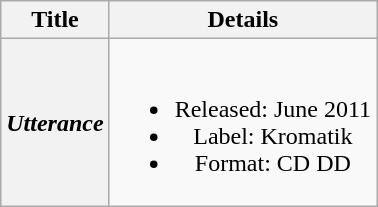<table class="wikitable plainrowheaders" style="text-align:center;" border="1">
<tr>
<th>Title</th>
<th>Details</th>
</tr>
<tr>
<th scope="row"><em>Utterance</em></th>
<td><br><ul><li>Released: June 2011</li><li>Label: Kromatik</li><li>Format: CD DD</li></ul></td>
</tr>
</table>
